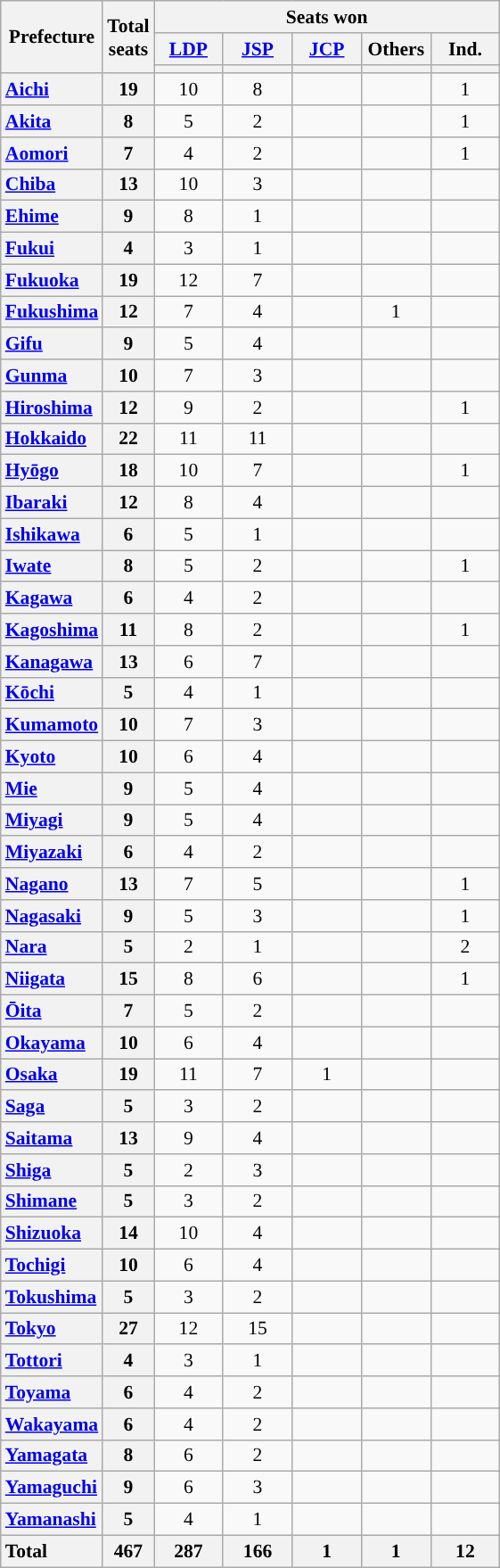<table class="wikitable" style="text-align:center; font-size: 0.9em;">
<tr>
<th rowspan="3">Prefecture</th>
<th rowspan="3">Total<br>seats</th>
<th colspan="5">Seats won</th>
</tr>
<tr>
<th class="unsortable" style="width:45px;"><a href='#'>LDP</a></th>
<th class="unsortable" style="width:45px;"><a href='#'>JSP</a></th>
<th class="unsortable" style="width:45px;"><a href='#'>JCP</a></th>
<th class="unsortable" style="width:45px;">Others</th>
<th class="unsortable" style="width:45px;">Ind.</th>
</tr>
<tr>
<th style="background:"></th>
<th style="background:"></th>
<th style="background:"></th>
<th></th>
<th style="background:"></th>
</tr>
<tr>
<th style="text-align: left;"><a href='#'>Aichi</a></th>
<th>19</th>
<td>10</td>
<td>8</td>
<td></td>
<td></td>
<td>1</td>
</tr>
<tr>
<th style="text-align: left;"><a href='#'>Akita</a></th>
<th>8</th>
<td>5</td>
<td>2</td>
<td></td>
<td></td>
<td>1</td>
</tr>
<tr>
<th style="text-align: left;"><a href='#'>Aomori</a></th>
<th>7</th>
<td>4</td>
<td>2</td>
<td></td>
<td></td>
<td>1</td>
</tr>
<tr>
<th style="text-align: left;"><a href='#'>Chiba</a></th>
<th>13</th>
<td>10</td>
<td>3</td>
<td></td>
<td></td>
<td></td>
</tr>
<tr>
<th style="text-align: left;"><a href='#'>Ehime</a></th>
<th>9</th>
<td>8</td>
<td>1</td>
<td></td>
<td></td>
<td></td>
</tr>
<tr>
<th style="text-align: left;"><a href='#'>Fukui</a></th>
<th>4</th>
<td>3</td>
<td>1</td>
<td></td>
<td></td>
<td></td>
</tr>
<tr>
<th style="text-align: left;"><a href='#'>Fukuoka</a></th>
<th>19</th>
<td>12</td>
<td>7</td>
<td></td>
<td></td>
<td></td>
</tr>
<tr>
<th style="text-align: left;"><a href='#'>Fukushima</a></th>
<th>12</th>
<td>7</td>
<td>4</td>
<td></td>
<td>1</td>
<td></td>
</tr>
<tr>
<th style="text-align: left;"><a href='#'>Gifu</a></th>
<th>9</th>
<td>5</td>
<td>4</td>
<td></td>
<td></td>
<td></td>
</tr>
<tr>
<th style="text-align: left;"><a href='#'>Gunma</a></th>
<th>10</th>
<td>7</td>
<td>3</td>
<td></td>
<td></td>
<td></td>
</tr>
<tr>
<th style="text-align: left;"><a href='#'>Hiroshima</a></th>
<th>12</th>
<td>9</td>
<td>2</td>
<td></td>
<td></td>
<td>1</td>
</tr>
<tr>
<th style="text-align: left;"><a href='#'>Hokkaido</a></th>
<th>22</th>
<td>11</td>
<td>11</td>
<td></td>
<td></td>
<td></td>
</tr>
<tr>
<th style="text-align: left;"><a href='#'>Hyōgo</a></th>
<th>18</th>
<td>10</td>
<td>7</td>
<td></td>
<td></td>
<td>1</td>
</tr>
<tr>
<th style="text-align: left;"><a href='#'>Ibaraki</a></th>
<th>12</th>
<td>8</td>
<td>4</td>
<td></td>
<td></td>
<td></td>
</tr>
<tr>
<th style="text-align: left;"><a href='#'>Ishikawa</a></th>
<th>6</th>
<td>5</td>
<td>1</td>
<td></td>
<td></td>
<td></td>
</tr>
<tr>
<th style="text-align: left;"><a href='#'>Iwate</a></th>
<th>8</th>
<td>5</td>
<td>2</td>
<td></td>
<td></td>
<td>1</td>
</tr>
<tr>
<th style="text-align: left;"><a href='#'>Kagawa</a></th>
<th>6</th>
<td>4</td>
<td>2</td>
<td></td>
<td></td>
<td></td>
</tr>
<tr>
<th style="text-align: left;"><a href='#'>Kagoshima</a></th>
<th>11</th>
<td>8</td>
<td>2</td>
<td></td>
<td></td>
<td>1</td>
</tr>
<tr>
<th style="text-align: left;"><a href='#'>Kanagawa</a></th>
<th>13</th>
<td>6</td>
<td>7</td>
<td></td>
<td></td>
<td></td>
</tr>
<tr>
<th style="text-align: left;"><a href='#'>Kōchi</a></th>
<th>5</th>
<td>4</td>
<td>1</td>
<td></td>
<td></td>
<td></td>
</tr>
<tr>
<th style="text-align: left;"><a href='#'>Kumamoto</a></th>
<th>10</th>
<td>7</td>
<td>3</td>
<td></td>
<td></td>
<td></td>
</tr>
<tr>
<th style="text-align: left;"><a href='#'>Kyoto</a></th>
<th>10</th>
<td>6</td>
<td>4</td>
<td></td>
<td></td>
<td></td>
</tr>
<tr>
<th style="text-align: left;"><a href='#'>Mie</a></th>
<th>9</th>
<td>5</td>
<td>4</td>
<td></td>
<td></td>
<td></td>
</tr>
<tr>
<th style="text-align: left;"><a href='#'>Miyagi</a></th>
<th>9</th>
<td>5</td>
<td>4</td>
<td></td>
<td></td>
<td></td>
</tr>
<tr>
<th style="text-align: left;"><a href='#'>Miyazaki</a></th>
<th>6</th>
<td>4</td>
<td>2</td>
<td></td>
<td></td>
<td></td>
</tr>
<tr>
<th style="text-align: left;"><a href='#'>Nagano</a></th>
<th>13</th>
<td>7</td>
<td>5</td>
<td></td>
<td></td>
<td>1</td>
</tr>
<tr>
<th style="text-align: left;"><a href='#'>Nagasaki</a></th>
<th>9</th>
<td>5</td>
<td>3</td>
<td></td>
<td></td>
<td>1</td>
</tr>
<tr>
<th style="text-align: left;"><a href='#'>Nara</a></th>
<th>5</th>
<td>2</td>
<td>1</td>
<td></td>
<td></td>
<td>2</td>
</tr>
<tr>
<th style="text-align: left;"><a href='#'>Niigata</a></th>
<th>15</th>
<td>8</td>
<td>6</td>
<td></td>
<td></td>
<td>1</td>
</tr>
<tr>
<th style="text-align: left;"><a href='#'>Ōita</a></th>
<th>7</th>
<td>5</td>
<td>2</td>
<td></td>
<td></td>
<td></td>
</tr>
<tr>
<th style="text-align: left;"><a href='#'>Okayama</a></th>
<th>10</th>
<td>6</td>
<td>4</td>
<td></td>
<td></td>
<td></td>
</tr>
<tr>
<th style="text-align: left;"><a href='#'>Osaka</a></th>
<th>19</th>
<td>11</td>
<td>7</td>
<td>1</td>
<td></td>
<td></td>
</tr>
<tr>
<th style="text-align: left;"><a href='#'>Saga</a></th>
<th>5</th>
<td>3</td>
<td>2</td>
<td></td>
<td></td>
<td></td>
</tr>
<tr>
<th style="text-align: left;"><a href='#'>Saitama</a></th>
<th>13</th>
<td>9</td>
<td>4</td>
<td></td>
<td></td>
<td></td>
</tr>
<tr>
<th style="text-align: left;"><a href='#'>Shiga</a></th>
<th>5</th>
<td>2</td>
<td>3</td>
<td></td>
<td></td>
<td></td>
</tr>
<tr>
<th style="text-align: left;"><a href='#'>Shimane</a></th>
<th>5</th>
<td>3</td>
<td>2</td>
<td></td>
<td></td>
<td></td>
</tr>
<tr>
<th style="text-align: left;"><a href='#'>Shizuoka</a></th>
<th>14</th>
<td>10</td>
<td>4</td>
<td></td>
<td></td>
<td></td>
</tr>
<tr>
<th style="text-align: left;"><a href='#'>Tochigi</a></th>
<th>10</th>
<td>6</td>
<td>4</td>
<td></td>
<td></td>
<td></td>
</tr>
<tr>
<th style="text-align: left;"><a href='#'>Tokushima</a></th>
<th>5</th>
<td>3</td>
<td>2</td>
<td></td>
<td></td>
<td></td>
</tr>
<tr>
<th style="text-align: left;"><a href='#'>Tokyo</a></th>
<th>27</th>
<td>12</td>
<td>15</td>
<td></td>
<td></td>
<td></td>
</tr>
<tr>
<th style="text-align: left;"><a href='#'>Tottori</a></th>
<th>4</th>
<td>3</td>
<td>1</td>
<td></td>
<td></td>
<td></td>
</tr>
<tr>
<th style="text-align: left;"><a href='#'>Toyama</a></th>
<th>6</th>
<td>4</td>
<td>2</td>
<td></td>
<td></td>
<td></td>
</tr>
<tr>
<th style="text-align: left;"><a href='#'>Wakayama</a></th>
<th>6</th>
<td>4</td>
<td>2</td>
<td></td>
<td></td>
<td></td>
</tr>
<tr>
<th style="text-align: left;"><a href='#'>Yamagata</a></th>
<th>8</th>
<td>6</td>
<td>2</td>
<td></td>
<td></td>
<td></td>
</tr>
<tr>
<th style="text-align: left;"><a href='#'>Yamaguchi</a></th>
<th>9</th>
<td>6</td>
<td>3</td>
<td></td>
<td></td>
<td></td>
</tr>
<tr>
<th style="text-align: left;"><a href='#'>Yamanashi</a></th>
<th>5</th>
<td>4</td>
<td>1</td>
<td></td>
<td></td>
<td></td>
</tr>
<tr class="sortbottom">
<th style="text-align: left;">Total</th>
<th>467</th>
<th>287</th>
<th>166</th>
<th>1</th>
<th>1</th>
<th>12</th>
</tr>
</table>
